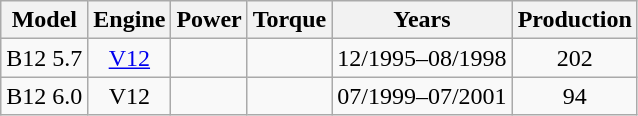<table class="wikitable sortable" style="text-align: center;">
<tr style="vertical-align:middle;">
<th>Model</th>
<th>Engine</th>
<th>Power</th>
<th>Torque</th>
<th>Years</th>
<th>Production</th>
</tr>
<tr>
<td>B12 5.7</td>
<td><a href='#'>V12</a></td>
<td></td>
<td></td>
<td>12/1995–08/1998</td>
<td>202</td>
</tr>
<tr>
<td>B12 6.0</td>
<td>V12</td>
<td></td>
<td></td>
<td>07/1999–07/2001</td>
<td>94</td>
</tr>
</table>
